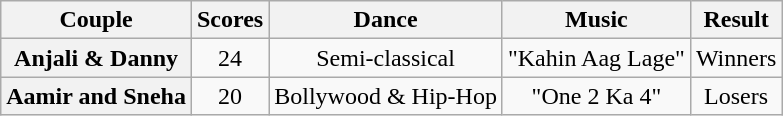<table class="wikitable plainrowheaders sortable" style="text-align:center;">
<tr>
<th class="sortable" scope="col" style="text-align:center">Couple</th>
<th>Scores</th>
<th class="unsortable" scope="col">Dance</th>
<th scope="col" class="unsortable">Music</th>
<th scope="col" class="unsortable">Result</th>
</tr>
<tr>
<th>Anjali & Danny</th>
<td>24</td>
<td>Semi-classical</td>
<td>"Kahin Aag Lage"</td>
<td>Winners</td>
</tr>
<tr>
<th>Aamir and Sneha</th>
<td>20</td>
<td>Bollywood & Hip-Hop</td>
<td>"One 2 Ka 4"</td>
<td>Losers</td>
</tr>
</table>
